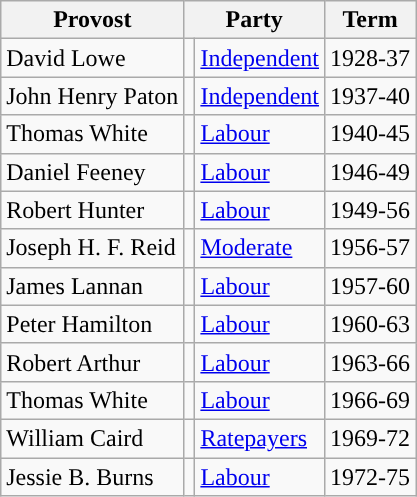<table class="wikitable">
<tr>
<th>Provost</th>
<th colspan="2">Party</th>
<th>Term</th>
</tr>
<tr>
<td>David Lowe</td>
<td style="background-color: "></td>
<td><a href='#'>Independent</a></td>
<td>1928-37</td>
</tr>
<tr>
<td>John Henry Paton</td>
<td style="background-color: "></td>
<td><a href='#'>Independent</a></td>
<td>1937-40</td>
</tr>
<tr>
<td>Thomas White</td>
<td style="background-color: "></td>
<td><a href='#'>Labour</a></td>
<td>1940-45</td>
</tr>
<tr>
<td>Daniel Feeney</td>
<td style="background-color: "></td>
<td><a href='#'>Labour</a></td>
<td>1946-49</td>
</tr>
<tr>
<td>Robert Hunter</td>
<td style="background-color: "></td>
<td><a href='#'>Labour</a></td>
<td>1949-56</td>
</tr>
<tr>
<td>Joseph H. F. Reid</td>
<td style="background-color: "></td>
<td><a href='#'>Moderate</a></td>
<td>1956-57</td>
</tr>
<tr>
<td>James Lannan</td>
<td style="background-color: "></td>
<td><a href='#'>Labour</a></td>
<td>1957-60</td>
</tr>
<tr>
<td>Peter Hamilton</td>
<td style="background-color: "></td>
<td><a href='#'>Labour</a></td>
<td>1960-63</td>
</tr>
<tr>
<td>Robert Arthur</td>
<td style="background-color: "></td>
<td><a href='#'>Labour</a></td>
<td>1963-66</td>
</tr>
<tr>
<td>Thomas White</td>
<td style="background-color: "></td>
<td><a href='#'>Labour</a></td>
<td>1966-69</td>
</tr>
<tr>
<td>William Caird</td>
<td style="background-color: "></td>
<td><a href='#'>Ratepayers</a></td>
<td>1969-72</td>
</tr>
<tr>
<td>Jessie B. Burns</td>
<td style="background-color: "></td>
<td><a href='#'>Labour</a></td>
<td>1972-75</td>
</tr>
</table>
